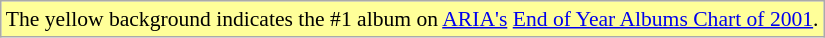<table class="wikitable" style="font-size:90%;">
<tr>
<td style="background-color:#FFFF99">The yellow background indicates the #1 album on <a href='#'>ARIA's</a> <a href='#'>End of Year Albums Chart of 2001</a>.</td>
</tr>
</table>
